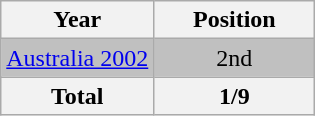<table class="wikitable" style="text-align: center;">
<tr>
<th>Year</th>
<th width="100">Position</th>
</tr>
<tr bgcolor=silver>
<td><a href='#'>Australia 2002</a></td>
<td>2nd</td>
</tr>
<tr>
<th>Total</th>
<th>1/9</th>
</tr>
</table>
